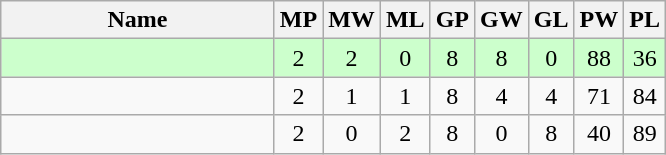<table class=wikitable style="text-align:center">
<tr>
<th width=175>Name</th>
<th width=20>MP</th>
<th width=20>MW</th>
<th width=20>ML</th>
<th width=20>GP</th>
<th width=20>GW</th>
<th width=20>GL</th>
<th width=20>PW</th>
<th width=20>PL</th>
</tr>
<tr style="background-color:#ccffcc;">
<td style="text-align:left;"><strong></strong></td>
<td>2</td>
<td>2</td>
<td>0</td>
<td>8</td>
<td>8</td>
<td>0</td>
<td>88</td>
<td>36</td>
</tr>
<tr>
<td style="text-align:left;"></td>
<td>2</td>
<td>1</td>
<td>1</td>
<td>8</td>
<td>4</td>
<td>4</td>
<td>71</td>
<td>84</td>
</tr>
<tr>
<td style="text-align:left;"></td>
<td>2</td>
<td>0</td>
<td>2</td>
<td>8</td>
<td>0</td>
<td>8</td>
<td>40</td>
<td>89</td>
</tr>
</table>
